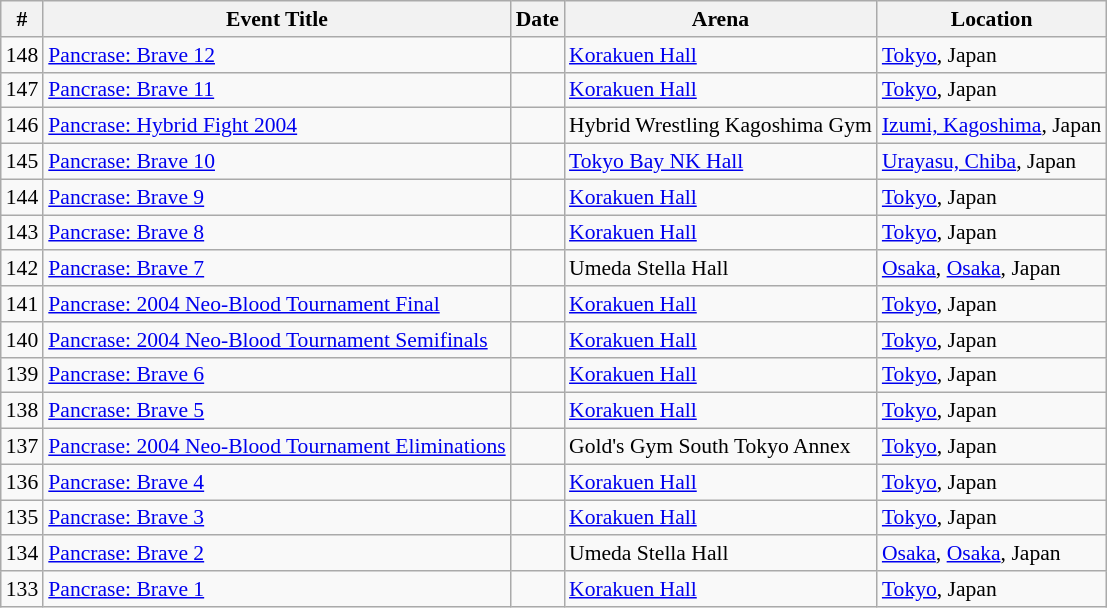<table class="sortable wikitable succession-box" style="font-size:90%;">
<tr>
<th scope="col">#</th>
<th scope="col">Event Title</th>
<th scope="col">Date</th>
<th scope="col">Arena</th>
<th scope="col">Location</th>
</tr>
<tr>
<td align=center>148</td>
<td><a href='#'>Pancrase: Brave 12</a></td>
<td></td>
<td><a href='#'>Korakuen Hall</a></td>
<td><a href='#'>Tokyo</a>, Japan</td>
</tr>
<tr>
<td align=center>147</td>
<td><a href='#'>Pancrase: Brave 11</a></td>
<td></td>
<td><a href='#'>Korakuen Hall</a></td>
<td><a href='#'>Tokyo</a>, Japan</td>
</tr>
<tr>
<td align=center>146</td>
<td><a href='#'>Pancrase: Hybrid Fight 2004</a></td>
<td></td>
<td>Hybrid Wrestling Kagoshima Gym</td>
<td><a href='#'>Izumi, Kagoshima</a>, Japan</td>
</tr>
<tr>
<td align=center>145</td>
<td><a href='#'>Pancrase: Brave 10</a></td>
<td></td>
<td><a href='#'>Tokyo Bay NK Hall</a></td>
<td><a href='#'>Urayasu, Chiba</a>, Japan</td>
</tr>
<tr>
<td align=center>144</td>
<td><a href='#'>Pancrase: Brave 9</a></td>
<td></td>
<td><a href='#'>Korakuen Hall</a></td>
<td><a href='#'>Tokyo</a>, Japan</td>
</tr>
<tr>
<td align=center>143</td>
<td><a href='#'>Pancrase: Brave 8</a></td>
<td></td>
<td><a href='#'>Korakuen Hall</a></td>
<td><a href='#'>Tokyo</a>, Japan</td>
</tr>
<tr>
<td align=center>142</td>
<td><a href='#'>Pancrase: Brave 7</a></td>
<td></td>
<td>Umeda Stella Hall</td>
<td><a href='#'>Osaka</a>, <a href='#'>Osaka</a>, Japan</td>
</tr>
<tr>
<td align=center>141</td>
<td><a href='#'>Pancrase: 2004 Neo-Blood Tournament Final</a></td>
<td></td>
<td><a href='#'>Korakuen Hall</a></td>
<td><a href='#'>Tokyo</a>, Japan</td>
</tr>
<tr>
<td align=center>140</td>
<td><a href='#'>Pancrase: 2004 Neo-Blood Tournament Semifinals</a></td>
<td></td>
<td><a href='#'>Korakuen Hall</a></td>
<td><a href='#'>Tokyo</a>, Japan</td>
</tr>
<tr>
<td align=center>139</td>
<td><a href='#'>Pancrase: Brave 6</a></td>
<td></td>
<td><a href='#'>Korakuen Hall</a></td>
<td><a href='#'>Tokyo</a>, Japan</td>
</tr>
<tr>
<td align=center>138</td>
<td><a href='#'>Pancrase: Brave 5</a></td>
<td></td>
<td><a href='#'>Korakuen Hall</a></td>
<td><a href='#'>Tokyo</a>, Japan</td>
</tr>
<tr>
<td align=center>137</td>
<td><a href='#'>Pancrase: 2004 Neo-Blood Tournament Eliminations</a></td>
<td></td>
<td>Gold's Gym South Tokyo Annex</td>
<td><a href='#'>Tokyo</a>, Japan</td>
</tr>
<tr>
<td align=center>136</td>
<td><a href='#'>Pancrase: Brave 4</a></td>
<td></td>
<td><a href='#'>Korakuen Hall</a></td>
<td><a href='#'>Tokyo</a>, Japan</td>
</tr>
<tr>
<td align=center>135</td>
<td><a href='#'>Pancrase: Brave 3</a></td>
<td></td>
<td><a href='#'>Korakuen Hall</a></td>
<td><a href='#'>Tokyo</a>, Japan</td>
</tr>
<tr>
<td align=center>134</td>
<td><a href='#'>Pancrase: Brave 2</a></td>
<td></td>
<td>Umeda Stella Hall</td>
<td><a href='#'>Osaka</a>, <a href='#'>Osaka</a>, Japan</td>
</tr>
<tr>
<td align=center>133</td>
<td><a href='#'>Pancrase: Brave 1</a></td>
<td></td>
<td><a href='#'>Korakuen Hall</a></td>
<td><a href='#'>Tokyo</a>, Japan</td>
</tr>
</table>
